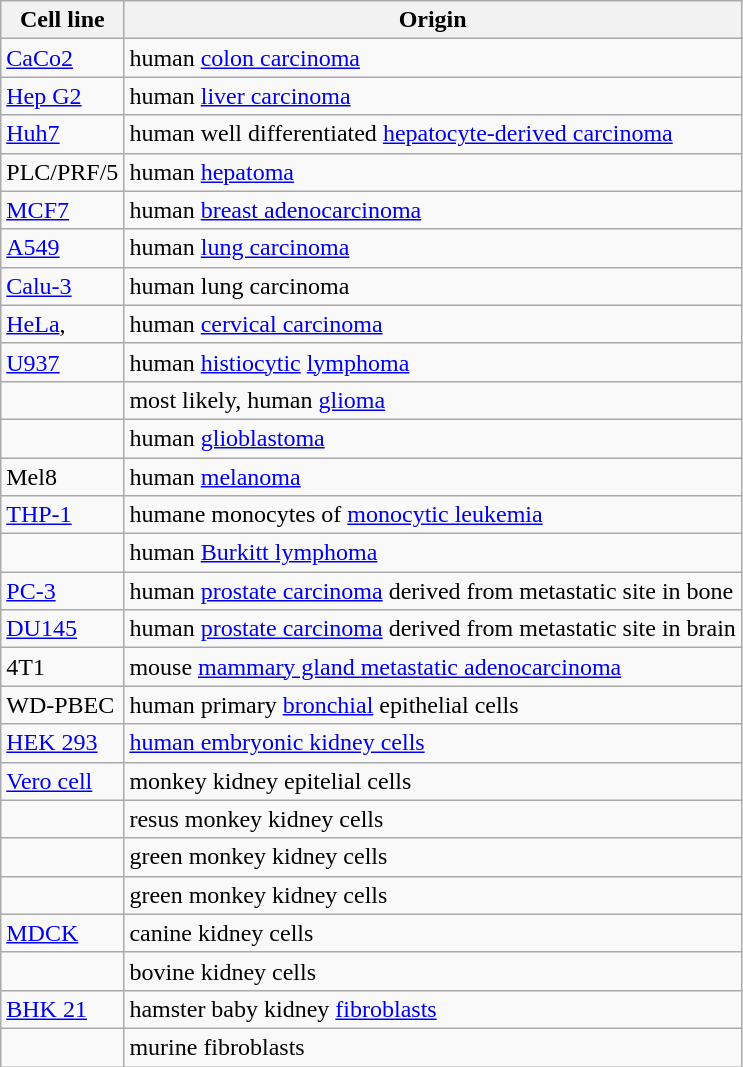<table class="wikitable">
<tr>
<th>Cell line</th>
<th>Origin</th>
</tr>
<tr>
<td><a href='#'>CaCo2</a></td>
<td>human <a href='#'>colon carcinoma</a></td>
</tr>
<tr>
<td><a href='#'>Hep G2</a></td>
<td>human <a href='#'>liver carcinoma</a></td>
</tr>
<tr>
<td><a href='#'>Huh7</a></td>
<td>human well differentiated <a href='#'>hepatocyte-derived carcinoma</a></td>
</tr>
<tr>
<td>PLC/PRF/5</td>
<td>human <a href='#'>hepatoma</a></td>
</tr>
<tr>
<td><a href='#'>MCF7</a></td>
<td>human <a href='#'>breast adenocarcinoma</a></td>
</tr>
<tr>
<td><a href='#'>A549</a></td>
<td>human <a href='#'>lung carcinoma</a></td>
</tr>
<tr>
<td><a href='#'>Calu-3</a></td>
<td>human lung carcinoma</td>
</tr>
<tr>
<td><a href='#'>HeLa</a>,</td>
<td>human <a href='#'>cervical carcinoma</a></td>
</tr>
<tr>
<td><a href='#'>U937</a></td>
<td>human <a href='#'>histiocytic</a> <a href='#'>lymphoma</a></td>
</tr>
<tr>
<td></td>
<td>most likely, human <a href='#'>glioma</a></td>
</tr>
<tr>
<td></td>
<td>human <a href='#'>glioblastoma</a></td>
</tr>
<tr>
<td>Mel8</td>
<td>human <a href='#'>melanoma</a></td>
</tr>
<tr>
<td><a href='#'>THP-1</a></td>
<td>humane monocytes of <a href='#'>monocytic leukemia</a></td>
</tr>
<tr>
<td></td>
<td>human <a href='#'>Burkitt lymphoma</a></td>
</tr>
<tr>
<td><a href='#'>PC-3</a></td>
<td>human <a href='#'>prostate carcinoma</a> derived from metastatic site in bone</td>
</tr>
<tr>
<td><a href='#'>DU145</a></td>
<td>human <a href='#'>prostate carcinoma</a> derived from metastatic site in brain</td>
</tr>
<tr>
<td>4T1</td>
<td>mouse <a href='#'>mammary gland metastatic adenocarcinoma</a></td>
</tr>
<tr>
<td>WD-PBEC</td>
<td>human primary <a href='#'>bronchial</a> epithelial cells</td>
</tr>
<tr>
<td><a href='#'>HEK 293</a></td>
<td><a href='#'>human embryonic kidney cells</a></td>
</tr>
<tr>
<td><a href='#'>Vero cell</a></td>
<td>monkey kidney epitelial cells</td>
</tr>
<tr>
<td></td>
<td>resus monkey kidney cells</td>
</tr>
<tr>
<td></td>
<td>green monkey kidney cells</td>
</tr>
<tr>
<td></td>
<td>green monkey kidney cells</td>
</tr>
<tr>
<td><a href='#'>MDCK</a></td>
<td>canine kidney cells</td>
</tr>
<tr>
<td></td>
<td>bovine kidney cells</td>
</tr>
<tr>
<td><a href='#'>BHK 21</a></td>
<td>hamster baby kidney <a href='#'>fibroblasts</a></td>
</tr>
<tr>
<td></td>
<td>murine fibroblasts</td>
</tr>
</table>
